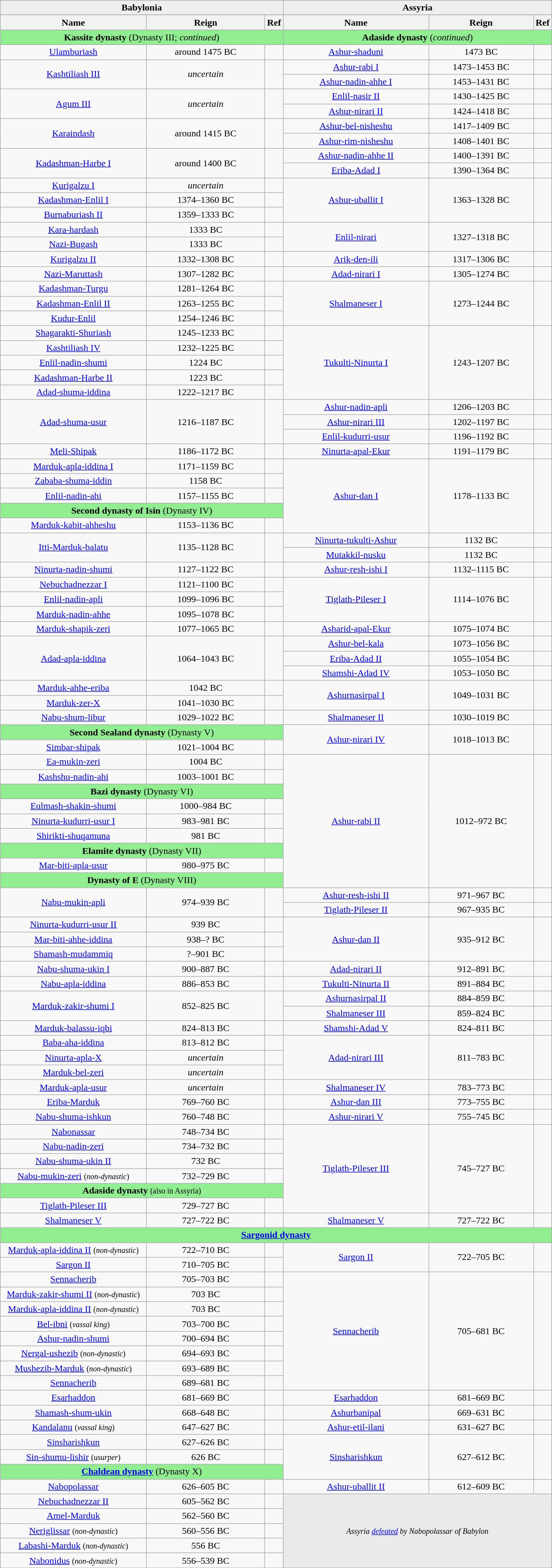<table class="wikitable" border="1" style="width:75%; text-align:center;">
<tr>
<td colspan="3" align="center" style="background:#efefef;"><strong>Babylonia</strong></td>
<td colspan="3" align="center" style="background:#efefef;"><strong>Assyria</strong></td>
</tr>
<tr>
</tr>
<tr>
<th width="27.5%">Name</th>
<th width="22.5%">Reign</th>
<th width="2.5%">Ref</th>
<th width="27.5%">Name</th>
<th width="22.5%">Reign</th>
<th width="2.5%">Ref</th>
</tr>
<tr>
<td colspan="3" align="center" style="background-color:Lightgreen"><strong>Kassite dynasty</strong> (Dynasty III; <em>continued</em>)</td>
<td colspan="3" align="center" style="background-color:Lightgreen"><strong>Adaside dynasty</strong> (<em>continued</em>)</td>
</tr>
<tr>
<td><a href='#'>Ulamburiash</a></td>
<td>around 1475 BC</td>
<td></td>
<td><a href='#'>Ashur-shaduni</a></td>
<td> 1473 BC</td>
<td></td>
</tr>
<tr>
<td rowspan="2"><a href='#'>Kashtiliash III</a></td>
<td rowspan="2"><em>uncertain</em></td>
<td rowspan="2"></td>
<td><a href='#'>Ashur-rabi I</a></td>
<td> 1473–1453 BC</td>
<td></td>
</tr>
<tr>
<td><a href='#'>Ashur-nadin-ahhe I</a></td>
<td> 1453–1431 BC</td>
<td></td>
</tr>
<tr>
<td rowspan="2"><a href='#'>Agum III</a></td>
<td rowspan="2"><em>uncertain</em></td>
<td rowspan="2"></td>
<td><a href='#'>Enlil-nasir II</a></td>
<td> 1430–1425 BC</td>
<td></td>
</tr>
<tr>
<td><a href='#'>Ashur-nirari II</a></td>
<td> 1424–1418 BC</td>
<td></td>
</tr>
<tr>
<td rowspan="2"><a href='#'>Karaindash</a></td>
<td rowspan="2">around 1415 BC</td>
<td rowspan="2"></td>
<td><a href='#'>Ashur-bel-nisheshu</a></td>
<td> 1417–1409 BC</td>
<td></td>
</tr>
<tr>
<td><a href='#'>Ashur-rim-nisheshu</a></td>
<td> 1408–1401 BC</td>
<td></td>
</tr>
<tr>
<td rowspan="2"><a href='#'>Kadashman-Harbe I</a></td>
<td rowspan="2">around 1400 BC</td>
<td rowspan="2"></td>
<td><a href='#'>Ashur-nadin-ahhe II</a></td>
<td> 1400–1391 BC</td>
<td></td>
</tr>
<tr>
<td><a href='#'>Eriba-Adad I</a></td>
<td> 1390–1364 BC</td>
<td></td>
</tr>
<tr>
<td><a href='#'>Kurigalzu I</a></td>
<td><em>uncertain</em></td>
<td></td>
<td rowspan="3"><a href='#'>Ashur-uballit I</a></td>
<td rowspan="3"> 1363–1328 BC</td>
<td rowspan="3"></td>
</tr>
<tr>
<td><a href='#'>Kadashman-Enlil I</a></td>
<td> 1374–1360 BC</td>
<td></td>
</tr>
<tr>
<td><a href='#'>Burnaburiash II</a></td>
<td> 1359–1333 BC</td>
<td></td>
</tr>
<tr>
<td><a href='#'>Kara-hardash</a></td>
<td> 1333 BC</td>
<td></td>
<td rowspan="2"><a href='#'>Enlil-nirari</a></td>
<td rowspan="2"> 1327–1318 BC</td>
<td rowspan="2"></td>
</tr>
<tr>
<td><a href='#'>Nazi-Bugash</a></td>
<td> 1333 BC</td>
<td></td>
</tr>
<tr>
<td><a href='#'>Kurigalzu II</a></td>
<td> 1332–1308 BC</td>
<td></td>
<td><a href='#'>Arik-den-ili</a></td>
<td> 1317–1306 BC</td>
<td></td>
</tr>
<tr>
<td><a href='#'>Nazi-Maruttash</a></td>
<td> 1307–1282 BC</td>
<td></td>
<td><a href='#'>Adad-nirari I</a></td>
<td> 1305–1274 BC</td>
<td></td>
</tr>
<tr>
<td><a href='#'>Kadashman-Turgu</a></td>
<td> 1281–1264 BC</td>
<td></td>
<td rowspan="3"><a href='#'>Shalmaneser I</a></td>
<td rowspan="3"> 1273–1244 BC</td>
<td rowspan="3"></td>
</tr>
<tr>
<td><a href='#'>Kadashman-Enlil II</a></td>
<td> 1263–1255 BC</td>
<td></td>
</tr>
<tr>
<td><a href='#'>Kudur-Enlil</a></td>
<td> 1254–1246 BC</td>
<td></td>
</tr>
<tr>
<td><a href='#'>Shagarakti-Shuriash</a></td>
<td> 1245–1233 BC</td>
<td></td>
<td rowspan="5"><a href='#'>Tukulti-Ninurta I</a></td>
<td rowspan="5"> 1243–1207 BC</td>
<td rowspan="5"></td>
</tr>
<tr>
<td><a href='#'>Kashtiliash IV</a></td>
<td> 1232–1225 BC</td>
<td></td>
</tr>
<tr>
<td><a href='#'>Enlil-nadin-shumi</a></td>
<td> 1224 BC</td>
<td></td>
</tr>
<tr>
<td><a href='#'>Kadashman-Harbe II</a></td>
<td> 1223 BC</td>
<td></td>
</tr>
<tr>
<td><a href='#'>Adad-shuma-iddina</a></td>
<td> 1222–1217 BC</td>
<td></td>
</tr>
<tr>
<td rowspan="3"><a href='#'>Adad-shuma-usur</a></td>
<td rowspan="3"> 1216–1187 BC</td>
<td rowspan="3"></td>
<td><a href='#'>Ashur-nadin-apli</a></td>
<td> 1206–1203 BC</td>
<td></td>
</tr>
<tr>
<td><a href='#'>Ashur-nirari III</a></td>
<td> 1202–1197 BC</td>
<td></td>
</tr>
<tr>
<td><a href='#'>Enlil-kudurri-usur</a></td>
<td> 1196–1192 BC</td>
<td></td>
</tr>
<tr>
<td><a href='#'>Meli-Shipak</a></td>
<td> 1186–1172 BC</td>
<td></td>
<td><a href='#'>Ninurta-apal-Ekur</a></td>
<td> 1191–1179 BC</td>
<td></td>
</tr>
<tr>
<td><a href='#'>Marduk-apla-iddina I</a></td>
<td> 1171–1159 BC</td>
<td></td>
<td rowspan="5"><a href='#'>Ashur-dan I</a></td>
<td rowspan="5"> 1178–1133 BC</td>
<td rowspan="5"></td>
</tr>
<tr>
<td><a href='#'>Zababa-shuma-iddin</a></td>
<td> 1158 BC</td>
<td></td>
</tr>
<tr>
<td><a href='#'>Enlil-nadin-ahi</a></td>
<td> 1157–1155 BC</td>
<td></td>
</tr>
<tr>
<td colspan="3" align="center" style="background-color:Lightgreen"><strong>Second dynasty of Isin</strong> (Dynasty IV)</td>
</tr>
<tr>
<td><a href='#'>Marduk-kabit-ahheshu</a></td>
<td> 1153–1136 BC</td>
<td></td>
</tr>
<tr>
<td rowspan="2"><a href='#'>Itti-Marduk-balatu</a></td>
<td rowspan="2"> 1135–1128 BC</td>
<td rowspan="2"></td>
<td><a href='#'>Ninurta-tukulti-Ashur</a></td>
<td> 1132 BC</td>
<td></td>
</tr>
<tr>
<td><a href='#'>Mutakkil-nusku</a></td>
<td> 1132 BC</td>
<td></td>
</tr>
<tr>
<td><a href='#'>Ninurta-nadin-shumi</a></td>
<td> 1127–1122 BC</td>
<td></td>
<td><a href='#'>Ashur-resh-ishi I</a></td>
<td>1132–1115 BC</td>
<td></td>
</tr>
<tr>
<td><a href='#'>Nebuchadnezzar I</a></td>
<td> 1121–1100 BC</td>
<td></td>
<td rowspan="3"><a href='#'>Tiglath-Pileser I</a></td>
<td rowspan="3">1114–1076 BC</td>
<td rowspan="3"></td>
</tr>
<tr>
<td><a href='#'>Enlil-nadin-apli</a></td>
<td> 1099–1096 BC</td>
<td></td>
</tr>
<tr>
<td><a href='#'>Marduk-nadin-ahhe</a></td>
<td> 1095–1078 BC</td>
<td></td>
</tr>
<tr>
<td><a href='#'>Marduk-shapik-zeri</a></td>
<td> 1077–1065 BC</td>
<td></td>
<td><a href='#'>Asharid-apal-Ekur</a></td>
<td>1075–1074 BC</td>
<td></td>
</tr>
<tr>
<td rowspan="3"><a href='#'>Adad-apla-iddina</a></td>
<td rowspan="3"> 1064–1043 BC</td>
<td rowspan="3"></td>
<td><a href='#'>Ashur-bel-kala</a></td>
<td>1073–1056 BC</td>
<td></td>
</tr>
<tr>
<td><a href='#'>Eriba-Adad II</a></td>
<td>1055–1054 BC</td>
<td></td>
</tr>
<tr>
<td><a href='#'>Shamshi-Adad IV</a></td>
<td>1053–1050 BC</td>
<td></td>
</tr>
<tr>
<td><a href='#'>Marduk-ahhe-eriba</a></td>
<td> 1042 BC</td>
<td></td>
<td rowspan="2"><a href='#'>Ashurnasirpal I</a></td>
<td rowspan="2">1049–1031 BC</td>
<td rowspan="2"></td>
</tr>
<tr>
<td><a href='#'>Marduk-zer-X</a></td>
<td> 1041–1030 BC</td>
<td></td>
</tr>
<tr>
<td><a href='#'>Nabu-shum-libur</a></td>
<td> 1029–1022 BC</td>
<td></td>
<td><a href='#'>Shalmaneser II</a></td>
<td>1030–1019 BC</td>
<td></td>
</tr>
<tr>
<td colspan="3" align="center" style="background-color:Lightgreen"><strong>Second Sealand dynasty</strong> (Dynasty V)</td>
<td rowspan="2"><a href='#'>Ashur-nirari IV</a></td>
<td rowspan="2">1018–1013 BC</td>
<td rowspan="2"></td>
</tr>
<tr>
<td><a href='#'>Simbar-shipak</a></td>
<td> 1021–1004 BC</td>
<td></td>
</tr>
<tr>
<td><a href='#'>Ea-mukin-zeri</a></td>
<td> 1004 BC</td>
<td></td>
<td rowspan="9"><a href='#'>Ashur-rabi II</a></td>
<td rowspan="9">1012–972 BC</td>
<td rowspan="9"></td>
</tr>
<tr>
<td><a href='#'>Kashshu-nadin-ahi</a></td>
<td> 1003–1001 BC</td>
<td></td>
</tr>
<tr>
<td colspan="3" align="center" style="background-color:Lightgreen"><strong>Bazi dynasty</strong> (Dynasty VI)</td>
</tr>
<tr>
<td><a href='#'>Eulmash-shakin-shumi</a></td>
<td> 1000–984 BC</td>
<td></td>
</tr>
<tr>
<td><a href='#'>Ninurta-kudurri-usur I</a></td>
<td> 983–981 BC</td>
<td></td>
</tr>
<tr>
<td><a href='#'>Shirikti-shuqamuna</a></td>
<td> 981 BC</td>
<td></td>
</tr>
<tr>
<td colspan="3" align="center" style="background-color:Lightgreen"><strong>Elamite dynasty</strong> (Dynasty VII)</td>
</tr>
<tr>
<td><a href='#'>Mar-biti-apla-usur</a></td>
<td> 980–975 BC</td>
<td></td>
</tr>
<tr>
<td colspan="3" align="center" style="background-color:Lightgreen"><strong>Dynasty of E</strong> (Dynasty VIII)</td>
</tr>
<tr>
<td rowspan="2"><a href='#'>Nabu-mukin-apli</a></td>
<td rowspan="2"> 974–939 BC</td>
<td rowspan="2"></td>
<td><a href='#'>Ashur-resh-ishi II</a></td>
<td>971–967 BC</td>
<td></td>
</tr>
<tr>
<td><a href='#'>Tiglath-Pileser II</a></td>
<td>967–935 BC</td>
<td></td>
</tr>
<tr>
<td><a href='#'>Ninurta-kudurri-usur II</a></td>
<td> 939 BC</td>
<td></td>
<td rowspan="3"><a href='#'>Ashur-dan II</a></td>
<td rowspan="3">935–912 BC</td>
<td rowspan="3"></td>
</tr>
<tr>
<td><a href='#'>Mar-biti-ahhe-iddina</a></td>
<td> 938–? BC</td>
<td></td>
</tr>
<tr>
<td><a href='#'>Shamash-mudammiq</a></td>
<td> ?–901 BC</td>
<td></td>
</tr>
<tr>
<td><a href='#'>Nabu-shuma-ukin I</a></td>
<td> 900–887 BC</td>
<td></td>
<td><a href='#'>Adad-nirari II</a></td>
<td>912–891 BC</td>
<td></td>
</tr>
<tr>
<td><a href='#'>Nabu-apla-iddina</a></td>
<td> 886–853 BC</td>
<td></td>
<td><a href='#'>Tukulti-Ninurta II</a></td>
<td>891–884 BC</td>
<td></td>
</tr>
<tr>
<td rowspan="2"><a href='#'>Marduk-zakir-shumi I</a></td>
<td rowspan="2"> 852–825 BC</td>
<td rowspan="2"></td>
<td><a href='#'>Ashurnasirpal II</a></td>
<td>884–859 BC</td>
<td></td>
</tr>
<tr>
<td><a href='#'>Shalmaneser III</a></td>
<td>859–824 BC</td>
<td></td>
</tr>
<tr>
<td><a href='#'>Marduk-balassu-iqbi</a></td>
<td> 824–813 BC</td>
<td></td>
<td><a href='#'>Shamshi-Adad V</a></td>
<td>824–811 BC</td>
<td></td>
</tr>
<tr>
<td><a href='#'>Baba-aha-iddina</a></td>
<td> 813–812 BC</td>
<td></td>
<td rowspan="3"><a href='#'>Adad-nirari III</a></td>
<td rowspan="3">811–783 BC</td>
<td rowspan="3"></td>
</tr>
<tr>
<td><a href='#'>Ninurta-apla-X</a></td>
<td><em>uncertain</em></td>
<td></td>
</tr>
<tr>
<td><a href='#'>Marduk-bel-zeri</a></td>
<td><em>uncertain</em></td>
<td></td>
</tr>
<tr>
<td><a href='#'>Marduk-apla-usur</a></td>
<td><em>uncertain</em></td>
<td></td>
<td><a href='#'>Shalmaneser IV</a></td>
<td>783–773 BC</td>
<td></td>
</tr>
<tr>
<td><a href='#'>Eriba-Marduk</a></td>
<td> 769–760 BC</td>
<td></td>
<td><a href='#'>Ashur-dan III</a></td>
<td>773–755 BC</td>
<td></td>
</tr>
<tr>
<td><a href='#'>Nabu-shuma-ishkun</a></td>
<td> 760–748 BC</td>
<td></td>
<td><a href='#'>Ashur-nirari V</a></td>
<td>755–745 BC</td>
<td></td>
</tr>
<tr>
<td><a href='#'>Nabonassar</a></td>
<td>748–734 BC</td>
<td></td>
<td rowspan="6"><a href='#'>Tiglath-Pileser III</a></td>
<td rowspan="6">745–727 BC</td>
<td rowspan="6"></td>
</tr>
<tr>
<td><a href='#'>Nabu-nadin-zeri</a></td>
<td>734–732 BC</td>
<td></td>
</tr>
<tr>
<td><a href='#'>Nabu-shuma-ukin II</a></td>
<td>732 BC</td>
<td></td>
</tr>
<tr>
<td><a href='#'>Nabu-mukin-zeri</a> <small>(<em>non-dynastic</em>)</small></td>
<td>732–729 BC</td>
<td></td>
</tr>
<tr>
<td colspan="3" align="center" style="background-color:Lightgreen"><strong>Adaside dynasty</strong> <small>(also in Assyria)</small></td>
</tr>
<tr>
<td><a href='#'>Tiglath-Pileser III</a></td>
<td>729–727 BC</td>
<td></td>
</tr>
<tr>
<td><a href='#'>Shalmaneser V</a></td>
<td>727–722 BC</td>
<td></td>
<td><a href='#'>Shalmaneser V</a></td>
<td>727–722 BC</td>
<td></td>
</tr>
<tr>
<td colspan="6" align="center" style="background-color:Lightgreen"><strong><a href='#'>Sargonid dynasty</a></strong></td>
</tr>
<tr>
<td><a href='#'>Marduk-apla-iddina II</a> <small>(<em>non-dynastic</em>)</small></td>
<td>722–710 BC</td>
<td></td>
<td rowspan="2"><a href='#'>Sargon II</a></td>
<td rowspan="2">722–705 BC</td>
<td rowspan="2"></td>
</tr>
<tr>
<td><a href='#'>Sargon II</a></td>
<td>710–705 BC</td>
<td></td>
</tr>
<tr>
<td><a href='#'>Sennacherib</a></td>
<td>705–703 BC</td>
<td></td>
<td rowspan="8"><a href='#'>Sennacherib</a></td>
<td rowspan="8">705–681 BC</td>
<td rowspan="8"></td>
</tr>
<tr>
<td><a href='#'>Marduk-zakir-shumi II</a> <small>(<em>non-dynastic</em>)</small></td>
<td>703 BC</td>
<td></td>
</tr>
<tr>
<td><a href='#'>Marduk-apla-iddina II</a> <small>(<em>non-dynastic</em>)</small></td>
<td>703 BC</td>
<td></td>
</tr>
<tr>
<td><a href='#'>Bel-ibni</a> <small>(<em>vassal king</em>)</small></td>
<td>703–700 BC</td>
<td></td>
</tr>
<tr>
<td><a href='#'>Ashur-nadin-shumi</a></td>
<td>700–694 BC</td>
<td></td>
</tr>
<tr>
<td><a href='#'>Nergal-ushezib</a> <small>(<em>non-dynastic</em>)</small></td>
<td>694–693 BC</td>
<td></td>
</tr>
<tr>
<td><a href='#'>Mushezib-Marduk</a> <small>(<em>non-dynastic</em>)</small></td>
<td>693–689 BC</td>
<td></td>
</tr>
<tr>
<td><a href='#'>Sennacherib</a></td>
<td>689–681 BC</td>
<td></td>
</tr>
<tr>
<td><a href='#'>Esarhaddon</a></td>
<td>681–669 BC</td>
<td></td>
<td><a href='#'>Esarhaddon</a></td>
<td>681–669 BC</td>
<td></td>
</tr>
<tr>
<td><a href='#'>Shamash-shum-ukin</a></td>
<td>668–648 BC</td>
<td></td>
<td><a href='#'>Ashurbanipal</a></td>
<td>669–631 BC</td>
<td></td>
</tr>
<tr>
<td><a href='#'>Kandalanu</a> <small>(<em>vassal king</em>)</small></td>
<td>647–627 BC</td>
<td></td>
<td><a href='#'>Ashur-etil-ilani</a></td>
<td>631–627 BC</td>
<td></td>
</tr>
<tr>
<td><a href='#'>Sinsharishkun</a></td>
<td>627–626 BC</td>
<td></td>
<td rowspan="3"><a href='#'>Sinsharishkun</a></td>
<td rowspan="3">627–612 BC</td>
<td rowspan="3"></td>
</tr>
<tr>
<td><a href='#'>Sin-shumu-lishir</a> <small>(<em>usurper</em>)</small></td>
<td>626 BC</td>
<td></td>
</tr>
<tr>
<td colspan="3" align="center" style="background-color:Lightgreen"><strong><a href='#'>Chaldean dynasty</a></strong> (Dynasty X)</td>
</tr>
<tr>
<td><a href='#'>Nabopolassar</a></td>
<td>626–605 BC</td>
<td></td>
<td><a href='#'>Ashur-uballit II</a></td>
<td>612–609 BC</td>
<td></td>
</tr>
<tr>
<td><a href='#'>Nebuchadnezzar II</a></td>
<td>605–562 BC</td>
<td></td>
<td rowspan="5" colspan="3" align="center" style="background:#EBEBEB;"><small><em>Assyria <a href='#'>defeated</a> by Nabopolassar of Babylon</em></small></td>
</tr>
<tr>
<td><a href='#'>Amel-Marduk</a></td>
<td>562–560 BC</td>
<td></td>
</tr>
<tr>
<td><a href='#'>Neriglissar</a> <small>(<em>non-dynastic</em>)</small></td>
<td>560–556 BC</td>
<td></td>
</tr>
<tr>
<td><a href='#'>Labashi-Marduk</a> <small>(<em>non-dynastic</em>)</small></td>
<td>556 BC</td>
<td></td>
</tr>
<tr>
<td><a href='#'>Nabonidus</a> <small>(<em>non-dynastic</em>)</small></td>
<td>556–539 BC</td>
<td></td>
</tr>
</table>
